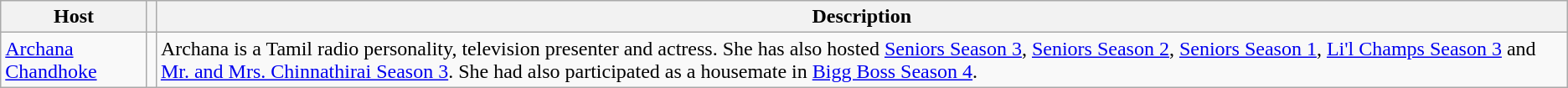<table class="wikitable">
<tr>
<th>Host</th>
<th></th>
<th>Description</th>
</tr>
<tr>
<td><a href='#'>Archana Chandhoke</a></td>
<td></td>
<td>Archana is a Tamil radio personality, television presenter and actress. She has also hosted <a href='#'>Seniors Season 3</a>, <a href='#'>Seniors Season 2</a>, <a href='#'>Seniors Season 1</a>, <a href='#'>Li'l Champs Season 3</a> and <a href='#'>Mr. and Mrs. Chinnathirai Season 3</a>. She had also participated as a housemate in <a href='#'>Bigg Boss Season 4</a>.</td>
</tr>
</table>
